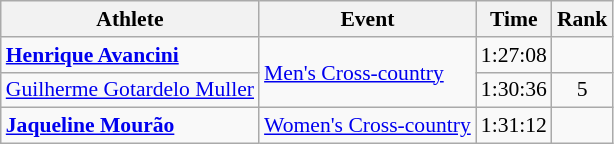<table class=wikitable style="font-size:90%">
<tr>
<th>Athlete</th>
<th>Event</th>
<th>Time</th>
<th>Rank</th>
</tr>
<tr>
<td><strong><a href='#'>Henrique Avancini</a></strong></td>
<td rowspan=2><a href='#'>Men's Cross-country</a></td>
<td align=center>1:27:08</td>
<td align=center></td>
</tr>
<tr>
<td><a href='#'>Guilherme Gotardelo Muller</a></td>
<td align=center>1:30:36</td>
<td align=center>5</td>
</tr>
<tr>
<td><strong><a href='#'>Jaqueline Mourão</a></strong></td>
<td rowspan=2><a href='#'>Women's Cross-country</a></td>
<td align=center>1:31:12</td>
<td align=center></td>
</tr>
</table>
